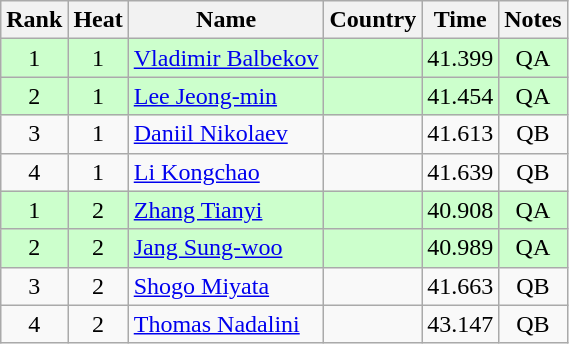<table class="wikitable sortable" style="text-align:center">
<tr>
<th>Rank</th>
<th>Heat</th>
<th>Name</th>
<th>Country</th>
<th>Time</th>
<th>Notes</th>
</tr>
<tr bgcolor=ccffcc>
<td>1</td>
<td>1</td>
<td align=left><a href='#'>Vladimir Balbekov</a></td>
<td align=left></td>
<td>41.399</td>
<td>QA</td>
</tr>
<tr bgcolor=ccffcc>
<td>2</td>
<td>1</td>
<td align=left><a href='#'>Lee Jeong-min</a></td>
<td align=left></td>
<td>41.454</td>
<td>QA</td>
</tr>
<tr>
<td>3</td>
<td>1</td>
<td align=left><a href='#'>Daniil Nikolaev</a></td>
<td align=left></td>
<td>41.613</td>
<td>QB</td>
</tr>
<tr>
<td>4</td>
<td>1</td>
<td align=left><a href='#'>Li Kongchao</a></td>
<td align=left></td>
<td>41.639</td>
<td>QB</td>
</tr>
<tr bgcolor=ccffcc>
<td>1</td>
<td>2</td>
<td align=left><a href='#'>Zhang Tianyi</a></td>
<td align=left></td>
<td>40.908</td>
<td>QA</td>
</tr>
<tr bgcolor=ccffcc>
<td>2</td>
<td>2</td>
<td align=left><a href='#'>Jang Sung-woo</a></td>
<td align=left></td>
<td>40.989</td>
<td>QA</td>
</tr>
<tr>
<td>3</td>
<td>2</td>
<td align=left><a href='#'>Shogo Miyata</a></td>
<td align=left></td>
<td>41.663</td>
<td>QB</td>
</tr>
<tr>
<td>4</td>
<td>2</td>
<td align=left><a href='#'>Thomas Nadalini</a></td>
<td align=left></td>
<td>43.147</td>
<td>QB</td>
</tr>
</table>
